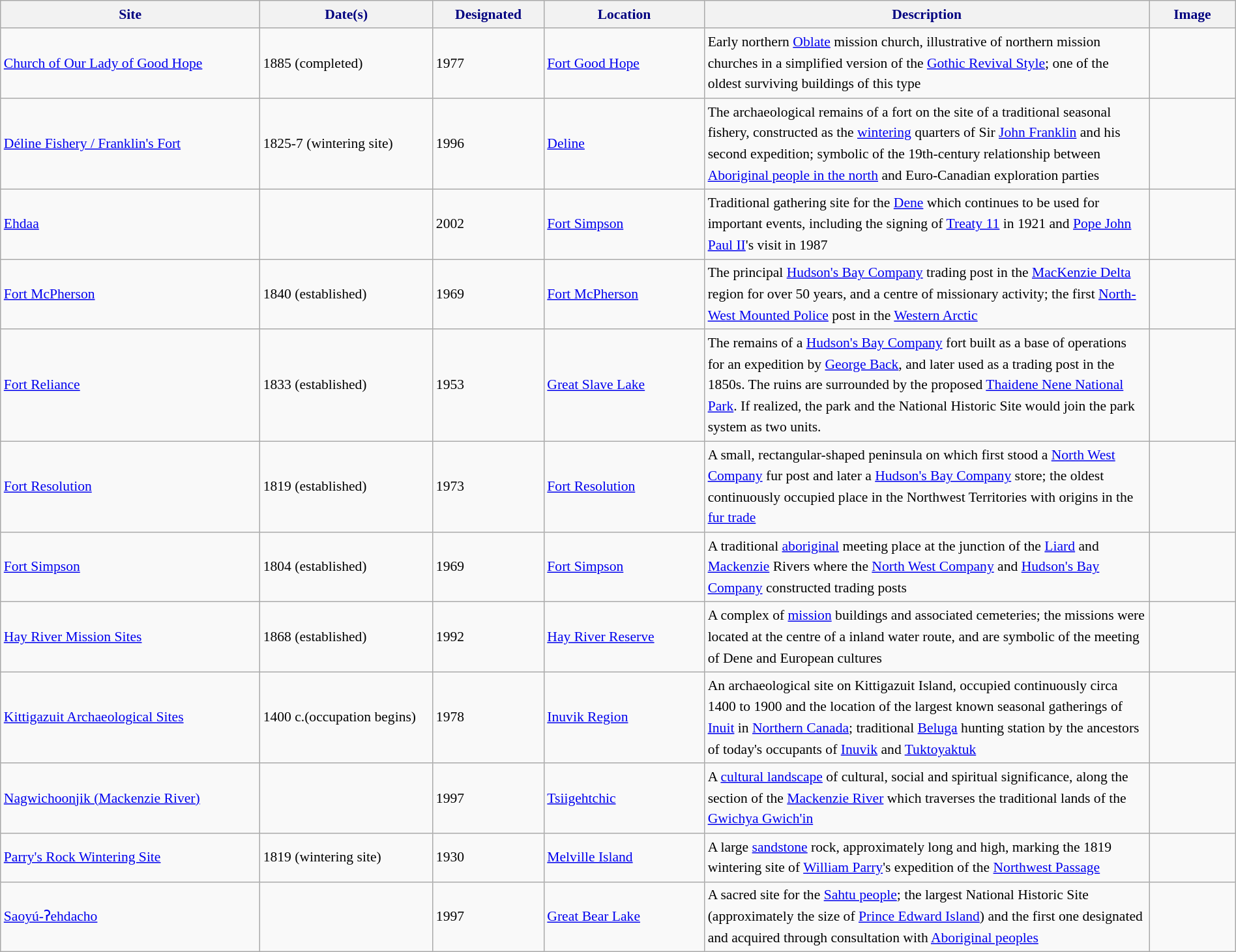<table class="wikitable sortable" style="font-size:90%;width:100%;border:0px;text-align:left;line-height:150%;">
<tr>
<th style="background-color:#f2f2f2; color: #000080" width="21%">Site</th>
<th style="background-color:#f2f2f2; color: #000080" width="14%">Date(s)</th>
<th style="background-color:#f2f2f2; color: #000080" width="9%">Designated</th>
<th style="background-color:#f2f2f2; color: #000080" width="13%">Location</th>
<th style="background-color:#f2f2f2; color: #000080" width="36%" class="unsortable">Description</th>
<th style="background-color:#f2f2f2; color: #000080" width="7%" class="unsortable">Image</th>
</tr>
<tr>
<td><a href='#'>Church of Our Lady of Good Hope</a></td>
<td>1885 (completed)</td>
<td>1977</td>
<td><a href='#'>Fort Good Hope</a><br></td>
<td>Early northern <a href='#'>Oblate</a> mission church, illustrative of northern mission churches in a simplified version of the <a href='#'>Gothic Revival Style</a>; one of the oldest surviving buildings of this type</td>
<td></td>
</tr>
<tr>
<td><a href='#'>Déline Fishery / Franklin's Fort</a></td>
<td>1825-7 (wintering site)</td>
<td>1996</td>
<td><a href='#'>Deline</a><br></td>
<td>The archaeological remains of a fort on the site of a traditional seasonal fishery, constructed as the <a href='#'>wintering</a> quarters of Sir <a href='#'>John Franklin</a> and his second expedition; symbolic of the 19th-century relationship between <a href='#'>Aboriginal people in the north</a> and Euro-Canadian exploration parties</td>
<td></td>
</tr>
<tr>
<td><a href='#'>Ehdaa</a></td>
<td></td>
<td>2002</td>
<td><a href='#'>Fort Simpson</a><br></td>
<td>Traditional gathering site for the <a href='#'>Dene</a> which continues to be used for important events, including the signing of <a href='#'>Treaty 11</a> in 1921 and <a href='#'>Pope John Paul II</a>'s visit in 1987</td>
<td></td>
</tr>
<tr>
<td><a href='#'>Fort McPherson</a></td>
<td>1840 (established)</td>
<td>1969</td>
<td><a href='#'>Fort McPherson</a><br></td>
<td>The principal <a href='#'>Hudson's Bay Company</a> trading post in the <a href='#'>MacKenzie Delta</a> region for over 50 years, and a centre of missionary activity; the first <a href='#'>North-West Mounted Police</a> post in the <a href='#'>Western Arctic</a></td>
<td></td>
</tr>
<tr>
<td><a href='#'>Fort Reliance</a></td>
<td>1833 (established)</td>
<td>1953</td>
<td><a href='#'>Great Slave Lake</a><br></td>
<td>The remains of a <a href='#'>Hudson's Bay Company</a> fort built as a base of operations for an expedition by <a href='#'>George Back</a>, and later used as a trading post in the 1850s. The ruins are surrounded by the proposed <a href='#'>Thaidene Nene National Park</a>. If realized, the park and the National Historic Site would join the park system as two units.</td>
<td></td>
</tr>
<tr>
<td><a href='#'>Fort Resolution</a></td>
<td>1819 (established)</td>
<td>1973</td>
<td><a href='#'>Fort Resolution</a><br></td>
<td>A small, rectangular-shaped peninsula on which first stood a <a href='#'>North West Company</a> fur post and later a <a href='#'>Hudson's Bay Company</a> store; the oldest continuously occupied place in the Northwest Territories with origins in the <a href='#'>fur trade</a></td>
<td></td>
</tr>
<tr>
<td><a href='#'>Fort Simpson</a></td>
<td>1804 (established)</td>
<td>1969</td>
<td><a href='#'>Fort Simpson</a><br></td>
<td>A traditional <a href='#'>aboriginal</a> meeting place at the junction of the <a href='#'>Liard</a> and <a href='#'>Mackenzie</a> Rivers where the <a href='#'>North West Company</a> and <a href='#'>Hudson's Bay Company</a> constructed trading posts</td>
<td></td>
</tr>
<tr>
<td><a href='#'>Hay River Mission Sites</a></td>
<td>1868 (established)</td>
<td>1992</td>
<td><a href='#'>Hay River Reserve</a><br></td>
<td>A complex of <a href='#'>mission</a> buildings and associated cemeteries; the missions were located at the centre of a  inland water route, and are symbolic of the meeting of Dene and European cultures</td>
<td></td>
</tr>
<tr>
<td><a href='#'>Kittigazuit Archaeological Sites</a></td>
<td>1400 c.(occupation begins)</td>
<td>1978</td>
<td><a href='#'>Inuvik Region</a><br></td>
<td>An archaeological site on Kittigazuit Island, occupied continuously circa 1400 to 1900 and the location of the largest known seasonal gatherings of <a href='#'>Inuit</a> in <a href='#'>Northern Canada</a>; traditional <a href='#'>Beluga</a> hunting station by the ancestors of today's occupants of <a href='#'>Inuvik</a> and <a href='#'>Tuktoyaktuk</a></td>
<td></td>
</tr>
<tr>
<td><a href='#'>Nagwichoonjik (Mackenzie River)</a></td>
<td></td>
<td>1997</td>
<td><a href='#'>Tsiigehtchic</a><br></td>
<td>A <a href='#'>cultural landscape</a> of cultural, social and spiritual significance, along the section of the <a href='#'>Mackenzie River</a> which traverses the traditional lands of the <a href='#'>Gwichya Gwich'in</a></td>
<td></td>
</tr>
<tr>
<td><a href='#'>Parry's Rock Wintering Site</a></td>
<td>1819 (wintering site)</td>
<td>1930</td>
<td><a href='#'>Melville Island</a><br></td>
<td>A large <a href='#'>sandstone</a> rock, approximately  long and  high, marking the 1819 wintering site of <a href='#'>William Parry</a>'s expedition of the <a href='#'>Northwest Passage</a></td>
<td></td>
</tr>
<tr>
<td><a href='#'>Saoyú-ʔehdacho</a></td>
<td></td>
<td>1997</td>
<td><a href='#'>Great Bear Lake</a><br></td>
<td>A sacred site for the <a href='#'>Sahtu people</a>; the largest National Historic Site (approximately the size of <a href='#'>Prince Edward Island</a>) and the first one designated and acquired through consultation with <a href='#'>Aboriginal peoples</a></td>
<td></td>
</tr>
</table>
